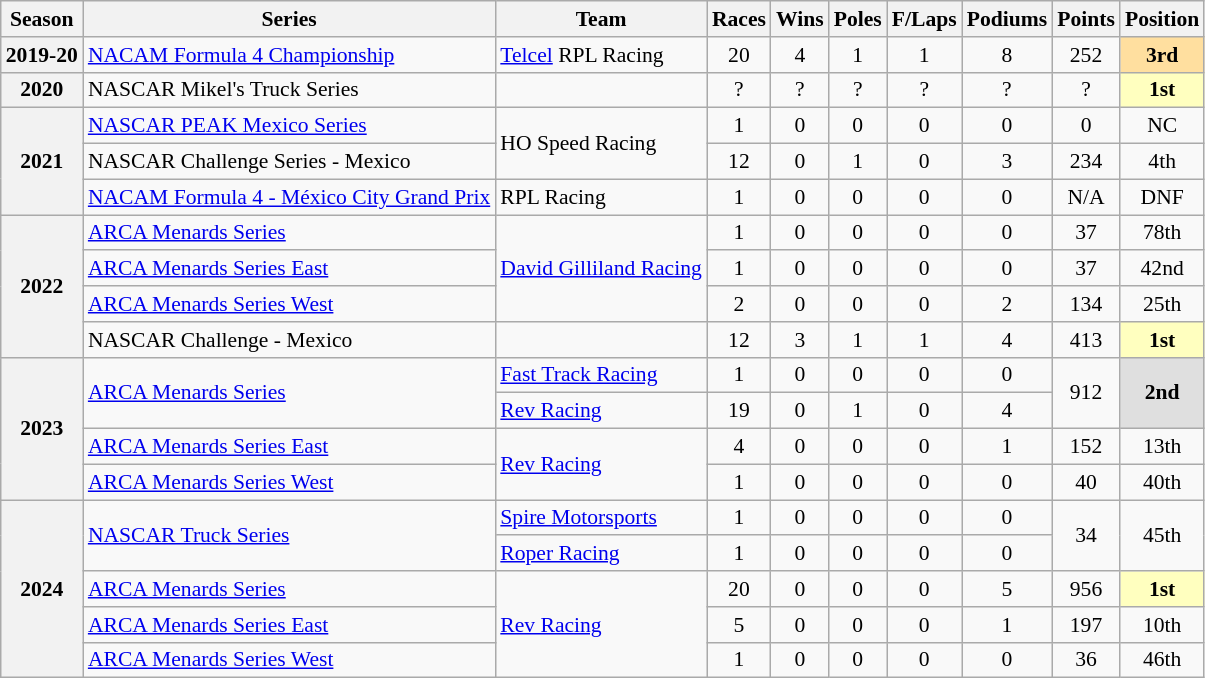<table class="wikitable" style="font-size: 90%; text-align:center">
<tr>
<th>Season</th>
<th>Series</th>
<th>Team</th>
<th>Races</th>
<th>Wins</th>
<th>Poles</th>
<th>F/Laps</th>
<th>Podiums</th>
<th>Points</th>
<th>Position</th>
</tr>
<tr>
<th>2019-20</th>
<td align=left><a href='#'>NACAM Formula 4 Championship</a></td>
<td align=left><a href='#'>Telcel</a> RPL Racing</td>
<td>20</td>
<td>4</td>
<td>1</td>
<td>1</td>
<td>8</td>
<td>252</td>
<td style="background:#FFDF9F;"><strong>3rd</strong></td>
</tr>
<tr>
<th>2020</th>
<td align=left>NASCAR Mikel's Truck Series</td>
<td></td>
<td>?</td>
<td>?</td>
<td>?</td>
<td>?</td>
<td>?</td>
<td>?</td>
<td style="background:#FFFFBF;"><strong>1st</strong></td>
</tr>
<tr>
<th rowspan=3>2021</th>
<td align=left><a href='#'>NASCAR PEAK Mexico Series</a></td>
<td rowspan=2 align=left>HO Speed Racing</td>
<td>1</td>
<td>0</td>
<td>0</td>
<td>0</td>
<td>0</td>
<td>0</td>
<td>NC</td>
</tr>
<tr>
<td align=left>NASCAR Challenge Series - Mexico</td>
<td>12</td>
<td>0</td>
<td>1</td>
<td>0</td>
<td>3</td>
<td>234</td>
<td>4th</td>
</tr>
<tr>
<td align=left><a href='#'>NACAM Formula 4 - México City Grand Prix</a></td>
<td align=left>RPL Racing</td>
<td>1</td>
<td>0</td>
<td>0</td>
<td>0</td>
<td>0</td>
<td>N/A</td>
<td>DNF</td>
</tr>
<tr>
<th rowspan=4>2022</th>
<td align=left><a href='#'>ARCA Menards Series</a></td>
<td rowspan=3 align=left><a href='#'>David Gilliland Racing</a></td>
<td>1</td>
<td>0</td>
<td>0</td>
<td>0</td>
<td>0</td>
<td>37</td>
<td>78th</td>
</tr>
<tr>
<td align=left><a href='#'>ARCA Menards Series East</a></td>
<td>1</td>
<td>0</td>
<td>0</td>
<td>0</td>
<td>0</td>
<td>37</td>
<td>42nd</td>
</tr>
<tr>
<td align=left><a href='#'>ARCA Menards Series West</a></td>
<td>2</td>
<td>0</td>
<td>0</td>
<td>0</td>
<td>2</td>
<td>134</td>
<td>25th</td>
</tr>
<tr>
<td align=left>NASCAR Challenge - Mexico</td>
<td></td>
<td>12</td>
<td>3</td>
<td>1</td>
<td>1</td>
<td>4</td>
<td>413</td>
<td style="background:#FFFFBF;"><strong>1st</strong></td>
</tr>
<tr>
<th rowspan=4>2023</th>
<td rowspan=2 align=left><a href='#'>ARCA Menards Series</a></td>
<td align=left><a href='#'>Fast Track Racing</a></td>
<td>1</td>
<td>0</td>
<td>0</td>
<td>0</td>
<td>0</td>
<td rowspan=2>912</td>
<td rowspan=2 style="background:#DFDFDF;"><strong>2nd</strong></td>
</tr>
<tr>
<td align=left><a href='#'>Rev Racing</a></td>
<td>19</td>
<td>0</td>
<td>1</td>
<td>0</td>
<td>4</td>
</tr>
<tr>
<td align=left><a href='#'>ARCA Menards Series East</a></td>
<td rowspan=2 align=left><a href='#'>Rev Racing</a></td>
<td>4</td>
<td>0</td>
<td>0</td>
<td>0</td>
<td>1</td>
<td>152</td>
<td>13th</td>
</tr>
<tr>
<td align=left><a href='#'>ARCA Menards Series West</a></td>
<td>1</td>
<td>0</td>
<td>0</td>
<td>0</td>
<td>0</td>
<td>40</td>
<td>40th</td>
</tr>
<tr>
<th rowspan=5>2024</th>
<td rowspan=2 align=left><a href='#'>NASCAR Truck Series</a></td>
<td align=left><a href='#'>Spire Motorsports</a></td>
<td>1</td>
<td>0</td>
<td>0</td>
<td>0</td>
<td>0</td>
<td rowspan=2>34</td>
<td rowspan=2>45th</td>
</tr>
<tr>
<td align=left><a href='#'>Roper Racing</a></td>
<td>1</td>
<td>0</td>
<td>0</td>
<td>0</td>
<td>0</td>
</tr>
<tr>
<td align=left><a href='#'>ARCA Menards Series</a></td>
<td rowspan=3 align=left><a href='#'>Rev Racing</a></td>
<td>20</td>
<td>0</td>
<td>0</td>
<td>0</td>
<td>5</td>
<td>956</td>
<td style="background:#FFFFBF;"><strong>1st</strong></td>
</tr>
<tr>
<td align=left><a href='#'>ARCA Menards Series East</a></td>
<td>5</td>
<td>0</td>
<td>0</td>
<td>0</td>
<td>1</td>
<td>197</td>
<td>10th</td>
</tr>
<tr>
<td align=left><a href='#'>ARCA Menards Series West</a></td>
<td>1</td>
<td>0</td>
<td>0</td>
<td>0</td>
<td>0</td>
<td>36</td>
<td>46th</td>
</tr>
</table>
